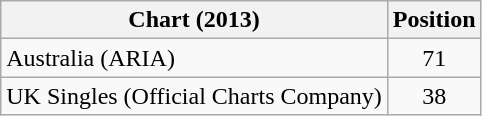<table class="wikitable sortable">
<tr>
<th align="left">Chart (2013)</th>
<th align="left">Position</th>
</tr>
<tr>
<td>Australia (ARIA)</td>
<td style="text-align:center;">71</td>
</tr>
<tr>
<td>UK Singles (Official Charts Company)</td>
<td style="text-align:center;">38</td>
</tr>
</table>
